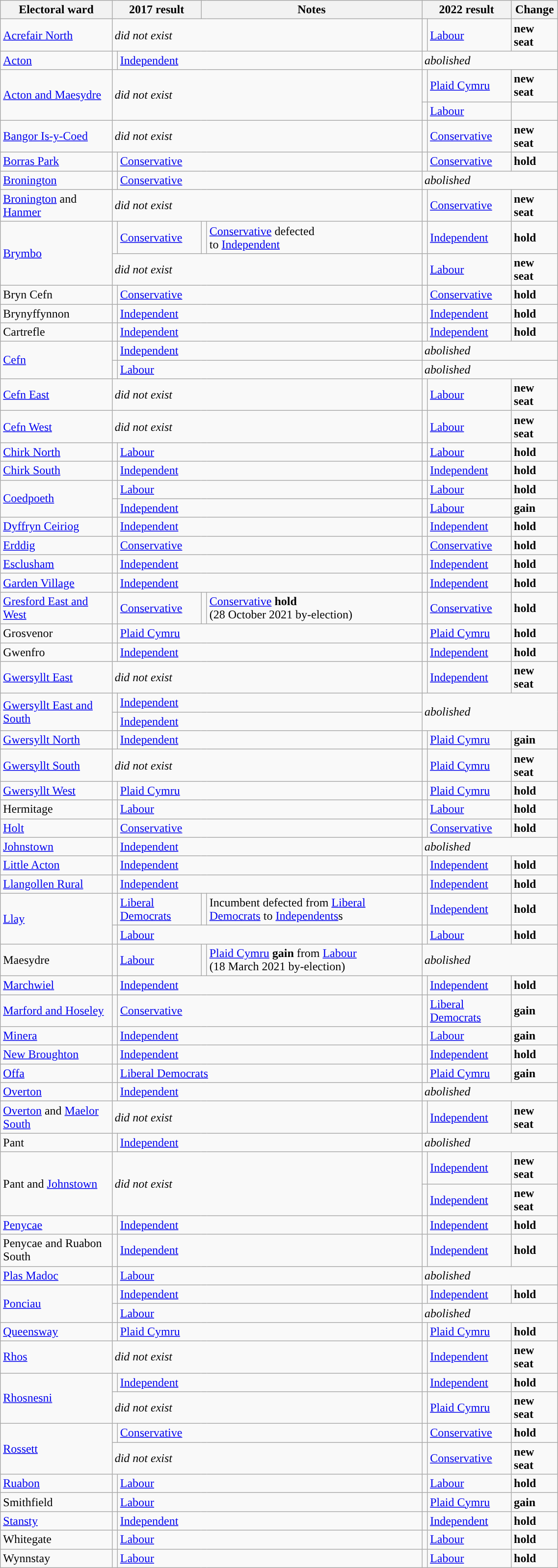<table class="wikitable mw-collapsible mw-collapsed"style="width:60%;">
<tr>
<th>Electoral ward</th>
<th colspan="2">2017 result</th>
<th colspan="2">Notes</th>
<th colspan="2">2022 result</th>
<th>Change</th>
</tr>
<tr>
<td><a href='#'>Acrefair North</a></td>
<td colspan="4"><em>did not exist</em></td>
<td style="color:inherit;background:"></td>
<td><a href='#'>Labour</a></td>
<td><strong>new seat</strong></td>
</tr>
<tr>
<td><a href='#'>Acton</a></td>
<td style="color:inherit;background:"></td>
<td colspan="3"><a href='#'>Independent</a></td>
<td colspan="3"><em>abolished</em></td>
</tr>
<tr>
<td rowspan="2"><a href='#'>Acton and Maesydre</a></td>
<td colspan="4" rowspan="2"><em>did not exist</em></td>
<td style="color:inherit;background:"></td>
<td><a href='#'>Plaid Cymru</a></td>
<td><strong>new seat</strong></td>
</tr>
<tr>
<td style="color:inherit;background:"></td>
<td><a href='#'>Labour</a></td>
<td></td>
</tr>
<tr>
<td><a href='#'>Bangor Is-y-Coed</a></td>
<td colspan="4"><em>did not exist</em></td>
<td style="color:inherit;background:"></td>
<td><a href='#'>Conservative</a></td>
<td><strong>new seat</strong></td>
</tr>
<tr>
<td><a href='#'>Borras Park</a></td>
<td style="color:inherit;background:"></td>
<td colspan="3"><a href='#'>Conservative</a></td>
<td style="color:inherit;background:"></td>
<td><a href='#'>Conservative</a></td>
<td><strong>hold</strong></td>
</tr>
<tr>
<td><a href='#'>Bronington</a></td>
<td style="color:inherit;background:"></td>
<td colspan="3"><a href='#'>Conservative</a></td>
<td colspan="3"><em>abolished</em></td>
</tr>
<tr>
<td><a href='#'>Bronington</a> and <a href='#'>Hanmer</a></td>
<td colspan="4"><em>did not exist</em></td>
<td style="color:inherit;background:"></td>
<td><a href='#'>Conservative</a></td>
<td><strong>new seat</strong></td>
</tr>
<tr>
<td rowspan="2"><a href='#'>Brymbo</a></td>
<td style="color:inherit;background:"></td>
<td><a href='#'>Conservative</a></td>
<td style="color:inherit;background:"></td>
<td><a href='#'>Conservative</a> defected<br>to <a href='#'>Independent</a></td>
<td style="color:inherit;background:"></td>
<td><a href='#'>Independent</a></td>
<td><strong>hold</strong></td>
</tr>
<tr>
<td colspan="4"><em>did not exist</em></td>
<td style="color:inherit;background:"></td>
<td><a href='#'>Labour</a></td>
<td><strong>new seat</strong></td>
</tr>
<tr>
<td>Bryn Cefn</td>
<td style="color:inherit;background:"></td>
<td colspan="3"><a href='#'>Conservative</a></td>
<td style="color:inherit;background:"></td>
<td><a href='#'>Conservative</a></td>
<td><strong>hold</strong></td>
</tr>
<tr>
<td>Brynyffynnon</td>
<td style="color:inherit;background:"></td>
<td colspan="3"><a href='#'>Independent</a></td>
<td style="color:inherit;background:"></td>
<td><a href='#'>Independent</a></td>
<td><strong>hold</strong></td>
</tr>
<tr>
<td>Cartrefle</td>
<td style="color:inherit;background:"></td>
<td colspan="3"><a href='#'>Independent</a></td>
<td style="color:inherit;background:"></td>
<td><a href='#'>Independent</a></td>
<td><strong>hold</strong></td>
</tr>
<tr>
<td rowspan="2"><a href='#'>Cefn</a></td>
<td style="color:inherit;background:"></td>
<td colspan="3"><a href='#'>Independent</a></td>
<td colspan="3"><em>abolished</em></td>
</tr>
<tr>
<td style="color:inherit;background:"></td>
<td colspan="3"><a href='#'>Labour</a></td>
<td colspan="3"><em>abolished</em></td>
</tr>
<tr>
<td><a href='#'>Cefn East</a></td>
<td colspan="4"><em>did not exist</em></td>
<td style="color:inherit;background:"></td>
<td><a href='#'>Labour</a></td>
<td><strong>new seat</strong></td>
</tr>
<tr>
<td><a href='#'>Cefn West</a></td>
<td colspan="4"><em>did not exist</em></td>
<td style="color:inherit;background:"></td>
<td><a href='#'>Labour</a></td>
<td><strong>new seat</strong></td>
</tr>
<tr>
<td><a href='#'>Chirk North</a></td>
<td style="color:inherit;background:"></td>
<td colspan="3"><a href='#'>Labour</a></td>
<td style="color:inherit;background:"></td>
<td><a href='#'>Labour</a></td>
<td><strong>hold</strong></td>
</tr>
<tr>
<td><a href='#'>Chirk South</a></td>
<td style="color:inherit;background:"></td>
<td colspan="3"><a href='#'>Independent</a></td>
<td style="color:inherit;background:"></td>
<td><a href='#'>Independent</a></td>
<td><strong>hold</strong></td>
</tr>
<tr>
<td rowspan="2"><a href='#'>Coedpoeth</a></td>
<td style="color:inherit;background:"></td>
<td colspan="3"><a href='#'>Labour</a></td>
<td style="color:inherit;background:"></td>
<td><a href='#'>Labour</a></td>
<td><strong>hold</strong></td>
</tr>
<tr>
<td style="color:inherit;background:"></td>
<td colspan="3"><a href='#'>Independent</a></td>
<td style="color:inherit;background:"></td>
<td><a href='#'>Labour</a></td>
<td><strong>gain</strong></td>
</tr>
<tr>
<td><a href='#'>Dyffryn Ceiriog</a></td>
<td style="color:inherit;background:"></td>
<td colspan="3"><a href='#'>Independent</a></td>
<td style="color:inherit;background:"></td>
<td><a href='#'>Independent</a></td>
<td><strong>hold</strong></td>
</tr>
<tr>
<td><a href='#'>Erddig</a></td>
<td style="color:inherit;background:"></td>
<td colspan="3"><a href='#'>Conservative</a></td>
<td style="color:inherit;background:"></td>
<td><a href='#'>Conservative</a></td>
<td><strong>hold</strong></td>
</tr>
<tr>
<td><a href='#'>Esclusham</a></td>
<td style="color:inherit;background:"></td>
<td colspan="3"><a href='#'>Independent</a></td>
<td style="color:inherit;background:"></td>
<td><a href='#'>Independent</a></td>
<td><strong>hold</strong></td>
</tr>
<tr>
<td><a href='#'>Garden Village</a></td>
<td style="color:inherit;background:"></td>
<td colspan="3"><a href='#'>Independent</a></td>
<td style="color:inherit;background:"></td>
<td><a href='#'>Independent</a></td>
<td><strong>hold</strong></td>
</tr>
<tr>
<td><a href='#'>Gresford East and West</a></td>
<td style="color:inherit;background:"></td>
<td><a href='#'>Conservative</a></td>
<td style="color:inherit;background:"></td>
<td><a href='#'>Conservative</a> <strong>hold</strong><br>(28 October 2021
by-election)</td>
<td style="color:inherit;background:"></td>
<td><a href='#'>Conservative</a></td>
<td><strong>hold</strong></td>
</tr>
<tr>
<td>Grosvenor</td>
<td style="color:inherit;background:"></td>
<td colspan="3"><a href='#'>Plaid Cymru</a></td>
<td style="color:inherit;background:"></td>
<td><a href='#'>Plaid Cymru</a></td>
<td><strong>hold</strong></td>
</tr>
<tr>
<td>Gwenfro</td>
<td style="color:inherit;background:"></td>
<td colspan="3"><a href='#'>Independent</a></td>
<td style="color:inherit;background:"></td>
<td><a href='#'>Independent</a></td>
<td><strong>hold</strong></td>
</tr>
<tr>
<td><a href='#'>Gwersyllt East</a></td>
<td colspan="4"><em>did not exist</em></td>
<td style="color:inherit;background:"></td>
<td><a href='#'>Independent</a></td>
<td><strong>new seat</strong></td>
</tr>
<tr>
<td rowspan="2"><a href='#'>Gwersyllt East and South</a></td>
<td style="color:inherit;background:"></td>
<td colspan="3"><a href='#'>Independent</a></td>
<td colspan="3" rowspan="2"><em>abolished</em></td>
</tr>
<tr>
<td style="color:inherit;background:"></td>
<td colspan="3"><a href='#'>Independent</a></td>
</tr>
<tr>
<td><a href='#'>Gwersyllt North</a></td>
<td style="color:inherit;background:"></td>
<td colspan="3"><a href='#'>Independent</a></td>
<td style="color:inherit;background:"></td>
<td><a href='#'>Plaid Cymru</a></td>
<td><strong>gain</strong></td>
</tr>
<tr>
<td><a href='#'>Gwersyllt South</a></td>
<td colspan="4"><em>did not exist</em></td>
<td style="color:inherit;background:"></td>
<td><a href='#'>Plaid Cymru</a></td>
<td><strong>new seat</strong></td>
</tr>
<tr>
<td><a href='#'>Gwersyllt West</a></td>
<td style="color:inherit;background:"></td>
<td colspan="3"><a href='#'>Plaid Cymru</a></td>
<td style="color:inherit;background:"></td>
<td><a href='#'>Plaid Cymru</a></td>
<td><strong>hold</strong></td>
</tr>
<tr>
<td>Hermitage</td>
<td style="color:inherit;background:"></td>
<td colspan="3"><a href='#'>Labour</a></td>
<td style="color:inherit;background:"></td>
<td><a href='#'>Labour</a></td>
<td><strong>hold</strong></td>
</tr>
<tr>
<td><a href='#'>Holt</a></td>
<td style="color:inherit;background:"></td>
<td colspan="3"><a href='#'>Conservative</a></td>
<td style="color:inherit;background:"></td>
<td><a href='#'>Conservative</a></td>
<td><strong>hold</strong></td>
</tr>
<tr>
<td><a href='#'>Johnstown</a></td>
<td style="color:inherit;background:"></td>
<td colspan="3"><a href='#'>Independent</a></td>
<td colspan="3"><em>abolished</em></td>
</tr>
<tr>
<td><a href='#'>Little Acton</a></td>
<td style="color:inherit;background:"></td>
<td colspan="3"><a href='#'>Independent</a></td>
<td style="color:inherit;background:"></td>
<td><a href='#'>Independent</a></td>
<td><strong>hold</strong></td>
</tr>
<tr>
<td><a href='#'>Llangollen Rural</a></td>
<td style="color:inherit;background:"></td>
<td colspan="3"><a href='#'>Independent</a></td>
<td style="color:inherit;background:"></td>
<td><a href='#'>Independent</a></td>
<td><strong>hold</strong></td>
</tr>
<tr>
<td rowspan="2"><a href='#'>Llay</a></td>
<td style="color:inherit;background:"></td>
<td><a href='#'>Liberal Democrats</a></td>
<td style="color:inherit;background:"></td>
<td>Incumbent defected from <a href='#'>Liberal Democrats</a> to <a href='#'>Independents</a>s</td>
<td style="color:inherit;background:"></td>
<td><a href='#'>Independent</a></td>
<td><strong>hold</strong></td>
</tr>
<tr>
<td style="color:inherit;background:"></td>
<td colspan="3"><a href='#'>Labour</a></td>
<td style="color:inherit;background:"></td>
<td><a href='#'>Labour</a></td>
<td><strong>hold</strong></td>
</tr>
<tr>
<td>Maesydre</td>
<td style="color:inherit;background:"></td>
<td><a href='#'>Labour</a></td>
<td style="color:inherit;background:"></td>
<td><a href='#'>Plaid Cymru</a> <strong>gain</strong> from <a href='#'>Labour</a><br>(18 March 2021 by-election)</td>
<td colspan="3"><em>abolished</em></td>
</tr>
<tr>
<td><a href='#'>Marchwiel</a></td>
<td style="color:inherit;background:"></td>
<td colspan="3"><a href='#'>Independent</a></td>
<td style="color:inherit;background:"></td>
<td><a href='#'>Independent</a></td>
<td><strong>hold</strong></td>
</tr>
<tr>
<td><a href='#'>Marford and Hoseley</a></td>
<td style="color:inherit;background:"></td>
<td colspan="3"><a href='#'>Conservative</a></td>
<td style="color:inherit;background:"></td>
<td><a href='#'>Liberal Democrats</a></td>
<td><strong>gain</strong></td>
</tr>
<tr>
<td><a href='#'>Minera</a></td>
<td style="color:inherit;background:"></td>
<td colspan="3"><a href='#'>Independent</a></td>
<td style="color:inherit;background:"></td>
<td><a href='#'>Labour</a></td>
<td><strong>gain</strong></td>
</tr>
<tr>
<td><a href='#'>New Broughton</a></td>
<td style="color:inherit;background:"></td>
<td colspan="3"><a href='#'>Independent</a></td>
<td style="color:inherit;background:"></td>
<td><a href='#'>Independent</a></td>
<td><strong>hold</strong></td>
</tr>
<tr>
<td><a href='#'>Offa</a></td>
<td style="color:inherit;background:"></td>
<td colspan="3"><a href='#'>Liberal Democrats</a></td>
<td style="color:inherit;background:"></td>
<td><a href='#'>Plaid Cymru</a></td>
<td><strong>gain</strong></td>
</tr>
<tr>
<td><a href='#'>Overton</a></td>
<td style="color:inherit;background:"></td>
<td colspan="3"><a href='#'>Independent</a></td>
<td colspan="3"><em>abolished</em></td>
</tr>
<tr>
<td><a href='#'>Overton</a> and <a href='#'>Maelor South</a></td>
<td colspan="4"><em>did not exist</em></td>
<td style="color:inherit;background:"></td>
<td><a href='#'>Independent</a></td>
<td><strong>new seat</strong></td>
</tr>
<tr>
<td>Pant</td>
<td style="color:inherit;background:"></td>
<td colspan="3"><a href='#'>Independent</a></td>
<td colspan="3"><em>abolished</em></td>
</tr>
<tr>
<td rowspan="2">Pant and <a href='#'>Johnstown</a></td>
<td colspan="4" rowspan="2"><em>did not exist</em></td>
<td style="color:inherit;background:"></td>
<td><a href='#'>Independent</a></td>
<td><strong>new seat</strong></td>
</tr>
<tr>
<td style="color:inherit;background:"></td>
<td><a href='#'>Independent</a></td>
<td><strong>new seat</strong></td>
</tr>
<tr>
<td><a href='#'>Penycae</a></td>
<td style="color:inherit;background:"></td>
<td colspan="3"><a href='#'>Independent</a></td>
<td style="color:inherit;background:"></td>
<td><a href='#'>Independent</a></td>
<td><strong>hold</strong></td>
</tr>
<tr>
<td>Penycae and Ruabon South</td>
<td style="color:inherit;background:"></td>
<td colspan="3"><a href='#'>Independent</a></td>
<td style="color:inherit;background:"></td>
<td><a href='#'>Independent</a></td>
<td><strong>hold</strong></td>
</tr>
<tr>
<td><a href='#'>Plas Madoc</a></td>
<td style="color:inherit;background:"></td>
<td colspan="3"><a href='#'>Labour</a></td>
<td colspan="3"><em>abolished</em></td>
</tr>
<tr>
<td rowspan="2"><a href='#'>Ponciau</a></td>
<td style="color:inherit;background:"></td>
<td colspan="3"><a href='#'>Independent</a></td>
<td style="color:inherit;background:"></td>
<td><a href='#'>Independent</a></td>
<td><strong>hold</strong></td>
</tr>
<tr>
<td style="color:inherit;background:"></td>
<td colspan="3"><a href='#'>Labour</a></td>
<td colspan="3"><em>abolished</em></td>
</tr>
<tr>
<td><a href='#'>Queensway</a></td>
<td style="color:inherit;background:"></td>
<td colspan="3"><a href='#'>Plaid Cymru</a></td>
<td style="color:inherit;background:"></td>
<td><a href='#'>Plaid Cymru</a></td>
<td><strong>hold</strong></td>
</tr>
<tr>
<td><a href='#'>Rhos</a></td>
<td colspan="4"><em>did not exist</em></td>
<td style="color:inherit;background:"></td>
<td><a href='#'>Independent</a></td>
<td><strong>new seat</strong></td>
</tr>
<tr>
<td rowspan="2"><a href='#'>Rhosnesni</a></td>
<td style="color:inherit;background:"></td>
<td colspan="3"><a href='#'>Independent</a></td>
<td style="color:inherit;background:"></td>
<td><a href='#'>Independent</a></td>
<td><strong>hold</strong></td>
</tr>
<tr>
<td colspan="4"><em>did not exist</em></td>
<td style="color:inherit;background:"></td>
<td><a href='#'>Plaid Cymru</a></td>
<td><strong>new seat</strong></td>
</tr>
<tr>
<td rowspan="2"><a href='#'>Rossett</a></td>
<td style="color:inherit;background:"></td>
<td colspan="3"><a href='#'>Conservative</a></td>
<td style="color:inherit;background:"></td>
<td><a href='#'>Conservative</a></td>
<td><strong>hold</strong></td>
</tr>
<tr>
<td colspan="4"><em>did not exist</em></td>
<td style="color:inherit;background:"></td>
<td><a href='#'>Conservative</a></td>
<td><strong>new seat</strong></td>
</tr>
<tr>
<td><a href='#'>Ruabon</a></td>
<td style="color:inherit;background:"></td>
<td colspan="3"><a href='#'>Labour</a></td>
<td style="color:inherit;background:"></td>
<td><a href='#'>Labour</a></td>
<td><strong>hold</strong></td>
</tr>
<tr>
<td>Smithfield</td>
<td style="color:inherit;background:"></td>
<td colspan="3"><a href='#'>Labour</a></td>
<td style="color:inherit;background:"></td>
<td><a href='#'>Plaid Cymru</a></td>
<td><strong>gain</strong></td>
</tr>
<tr>
<td><a href='#'>Stansty</a></td>
<td style="color:inherit;background:"></td>
<td colspan="3"><a href='#'>Independent</a></td>
<td style="color:inherit;background:"></td>
<td><a href='#'>Independent</a></td>
<td><strong>hold</strong></td>
</tr>
<tr>
<td>Whitegate</td>
<td style="color:inherit;background:"></td>
<td colspan="3"><a href='#'>Labour</a></td>
<td style="color:inherit;background:"></td>
<td><a href='#'>Labour</a></td>
<td><strong>hold</strong></td>
</tr>
<tr>
<td>Wynnstay</td>
<td style="color:inherit;background:"></td>
<td colspan="3"><a href='#'>Labour</a></td>
<td style="color:inherit;background:"></td>
<td><a href='#'>Labour</a></td>
<td><strong>hold</strong></td>
</tr>
</table>
